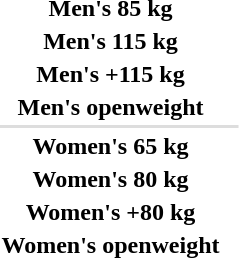<table>
<tr>
<th scope="row">Men's 85 kg</th>
<td></td>
<td></td>
<td></td>
</tr>
<tr>
<th scope="row">Men's 115 kg</th>
<td></td>
<td></td>
<td></td>
</tr>
<tr>
<th scope="row">Men's +115 kg</th>
<td></td>
<td></td>
<td></td>
</tr>
<tr>
<th scope="row">Men's openweight</th>
<td></td>
<td></td>
<td></td>
</tr>
<tr bgcolor=#DDDDDD>
<td colspan=4></td>
</tr>
<tr>
<th scope="row">Women's 65 kg</th>
<td></td>
<td></td>
<td></td>
</tr>
<tr>
<th scope="row">Women's 80 kg</th>
<td></td>
<td></td>
<td></td>
</tr>
<tr>
<th scope="row">Women's +80 kg</th>
<td></td>
<td></td>
<td></td>
</tr>
<tr>
<th scope="row">Women's openweight</th>
<td></td>
<td></td>
<td></td>
</tr>
</table>
